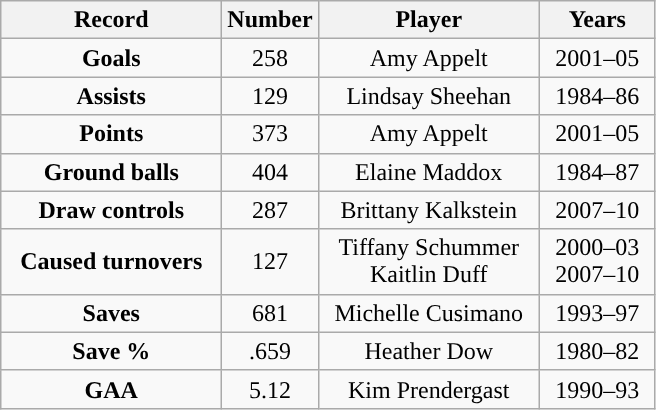<table class="wikitable">
<tr>
<th style="width:140px; ">Record</th>
<th style="width:35px; ">Number</th>
<th style="width:140px; ">Player</th>
<th style="width:70px; ">Years</th>
</tr>
<tr style="text-align:center;">
<td><strong>Goals</strong></td>
<td>258</td>
<td>Amy Appelt</td>
<td>2001–05</td>
</tr>
<tr style="text-align:center;">
<td><strong>Assists</strong></td>
<td>129</td>
<td>Lindsay Sheehan</td>
<td>1984–86</td>
</tr>
<tr style="text-align:center;">
<td><strong>Points</strong></td>
<td>373</td>
<td>Amy Appelt</td>
<td>2001–05</td>
</tr>
<tr style="text-align:center;">
<td><strong>Ground balls</strong></td>
<td>404</td>
<td>Elaine Maddox</td>
<td>1984–87</td>
</tr>
<tr style="text-align:center;">
<td><strong>Draw controls</strong></td>
<td>287</td>
<td>Brittany Kalkstein</td>
<td>2007–10</td>
</tr>
<tr style="text-align:center;">
<td><strong>Caused turnovers</strong></td>
<td>127</td>
<td>Tiffany Schummer<br>Kaitlin Duff</td>
<td>2000–03<br>2007–10</td>
</tr>
<tr style="text-align:center;">
<td><strong>Saves</strong></td>
<td>681</td>
<td>Michelle Cusimano</td>
<td>1993–97</td>
</tr>
<tr style="text-align:center;">
<td><strong>Save %</strong></td>
<td>.659</td>
<td>Heather Dow</td>
<td>1980–82</td>
</tr>
<tr style="text-align:center;">
<td><strong>GAA</strong></td>
<td>5.12</td>
<td>Kim Prendergast</td>
<td>1990–93</td>
</tr>
</table>
